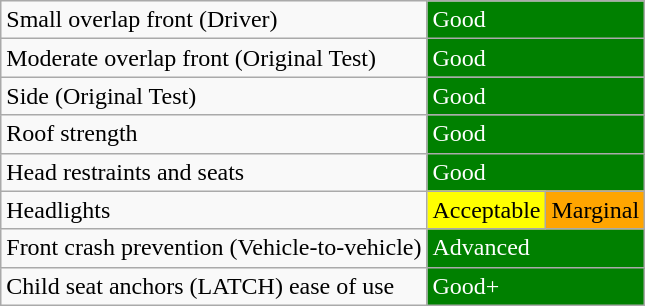<table class="wikitable">
<tr>
<td>Small overlap front (Driver)</td>
<td colspan="2" style="color:white;background:green">Good</td>
</tr>
<tr>
<td>Moderate overlap front (Original Test)</td>
<td colspan="2" style="color:white;background:green">Good</td>
</tr>
<tr>
<td>Side (Original Test)</td>
<td colspan="2" style="color:white;background:green">Good</td>
</tr>
<tr>
<td>Roof strength</td>
<td colspan="2" style="color:white;background:green">Good</td>
</tr>
<tr>
<td>Head restraints and seats</td>
<td colspan="2" style="color:white;background:green">Good</td>
</tr>
<tr>
<td>Headlights</td>
<td style="color:black;background:yellow">Acceptable</td>
<td style="color:black;background:orange">Marginal</td>
</tr>
<tr>
<td>Front crash prevention (Vehicle-to-vehicle)</td>
<td colspan="2" style="color:white;background:green">Advanced</td>
</tr>
<tr>
<td>Child seat anchors (LATCH) ease of use</td>
<td colspan="2" style="color:white;background:green">Good+</td>
</tr>
</table>
